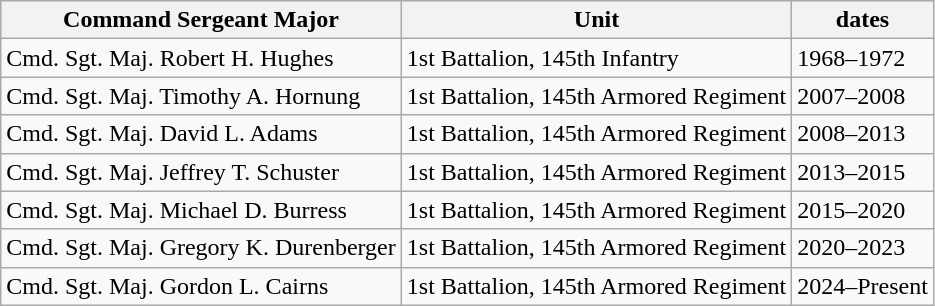<table class="wikitable">
<tr>
<th>Command Sergeant Major</th>
<th>Unit</th>
<th>dates</th>
</tr>
<tr>
<td>Cmd. Sgt. Maj. Robert H. Hughes</td>
<td>1st Battalion, 145th Infantry</td>
<td>1968–1972</td>
</tr>
<tr>
<td>Cmd. Sgt. Maj. Timothy A. Hornung</td>
<td>1st Battalion, 145th Armored Regiment</td>
<td>2007–2008</td>
</tr>
<tr>
<td>Cmd. Sgt. Maj. David L. Adams</td>
<td>1st Battalion, 145th Armored Regiment</td>
<td>2008–2013</td>
</tr>
<tr>
<td>Cmd. Sgt. Maj. Jeffrey T. Schuster</td>
<td>1st Battalion, 145th Armored Regiment</td>
<td>2013–2015</td>
</tr>
<tr>
<td>Cmd. Sgt. Maj. Michael D. Burress</td>
<td>1st Battalion, 145th Armored Regiment</td>
<td>2015–2020</td>
</tr>
<tr>
<td>Cmd. Sgt. Maj. Gregory K. Durenberger</td>
<td>1st Battalion, 145th Armored Regiment</td>
<td>2020–2023</td>
</tr>
<tr>
<td>Cmd. Sgt. Maj. Gordon L. Cairns</td>
<td>1st Battalion, 145th Armored Regiment</td>
<td>2024–Present</td>
</tr>
</table>
